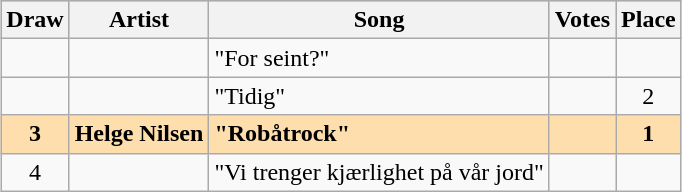<table class="sortable wikitable" style="margin: 1em auto 1em auto; text-align:center">
<tr bgcolor="#CCCCCC">
<th>Draw</th>
<th>Artist</th>
<th>Song</th>
<th>Votes</th>
<th>Place</th>
</tr>
<tr>
<td></td>
<td></td>
<td align="left">"For seint?"</td>
<td></td>
<td></td>
</tr>
<tr>
<td></td>
<td></td>
<td align="left">"Tidig"</td>
<td></td>
<td>2</td>
</tr>
<tr style="font-weight:bold; background:navajowhite;">
<td>3</td>
<td align="left">Helge Nilsen</td>
<td align="left">"Robåtrock"</td>
<td></td>
<td>1</td>
</tr>
<tr>
<td>4</td>
<td></td>
<td align="left">"Vi trenger kjærlighet på vår jord"</td>
<td></td>
<td></td>
</tr>
</table>
